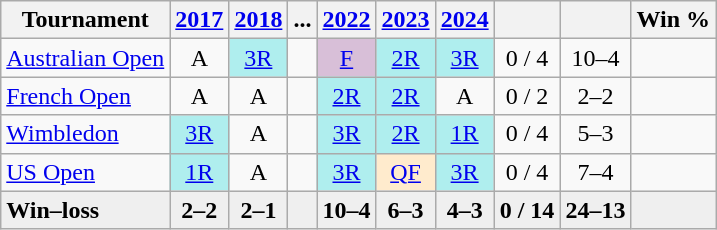<table class=wikitable style=text-align:center>
<tr>
<th>Tournament</th>
<th><a href='#'>2017</a></th>
<th><a href='#'>2018</a></th>
<th>...</th>
<th><a href='#'>2022</a></th>
<th><a href='#'>2023</a></th>
<th><a href='#'>2024</a></th>
<th></th>
<th></th>
<th>Win %</th>
</tr>
<tr>
<td align="left"><a href='#'>Australian Open</a></td>
<td>A</td>
<td bgcolor="afeeee"><a href='#'>3R</a></td>
<td></td>
<td bgcolor="thistle"><a href='#'>F</a></td>
<td bgcolor="afeeee"><a href='#'>2R</a></td>
<td bgcolor="afeeee"><a href='#'>3R</a></td>
<td>0 / 4</td>
<td>10–4</td>
<td></td>
</tr>
<tr>
<td align="left"><a href='#'>French Open</a></td>
<td>A</td>
<td>A</td>
<td></td>
<td bgcolor="afeeee"><a href='#'>2R</a></td>
<td bgcolor="afeeee"><a href='#'>2R</a></td>
<td>A</td>
<td>0 / 2</td>
<td>2–2</td>
<td></td>
</tr>
<tr>
<td align="left"><a href='#'>Wimbledon</a></td>
<td bgcolor="afeeee"><a href='#'>3R</a></td>
<td>A</td>
<td></td>
<td bgcolor="afeeee"><a href='#'>3R</a></td>
<td bgcolor="afeeee"><a href='#'>2R</a></td>
<td bgcolor="afeeee"><a href='#'>1R</a></td>
<td>0 / 4</td>
<td>5–3</td>
<td></td>
</tr>
<tr>
<td align="left"><a href='#'>US Open</a></td>
<td bgcolor="afeeee"><a href='#'>1R</a></td>
<td>A</td>
<td></td>
<td bgcolor="afeeee"><a href='#'>3R</a></td>
<td style="background:#ffebcd"><a href='#'>QF</a></td>
<td bgcolor="afeeee"><a href='#'>3R</a></td>
<td>0 / 4</td>
<td>7–4</td>
<td></td>
</tr>
<tr style="background:#efefef;font-weight:bold;">
<td align="left">Win–loss</td>
<td>2–2</td>
<td>2–1</td>
<td></td>
<td>10–4</td>
<td>6–3</td>
<td>4–3</td>
<td>0 / 14</td>
<td>24–13</td>
<td></td>
</tr>
</table>
